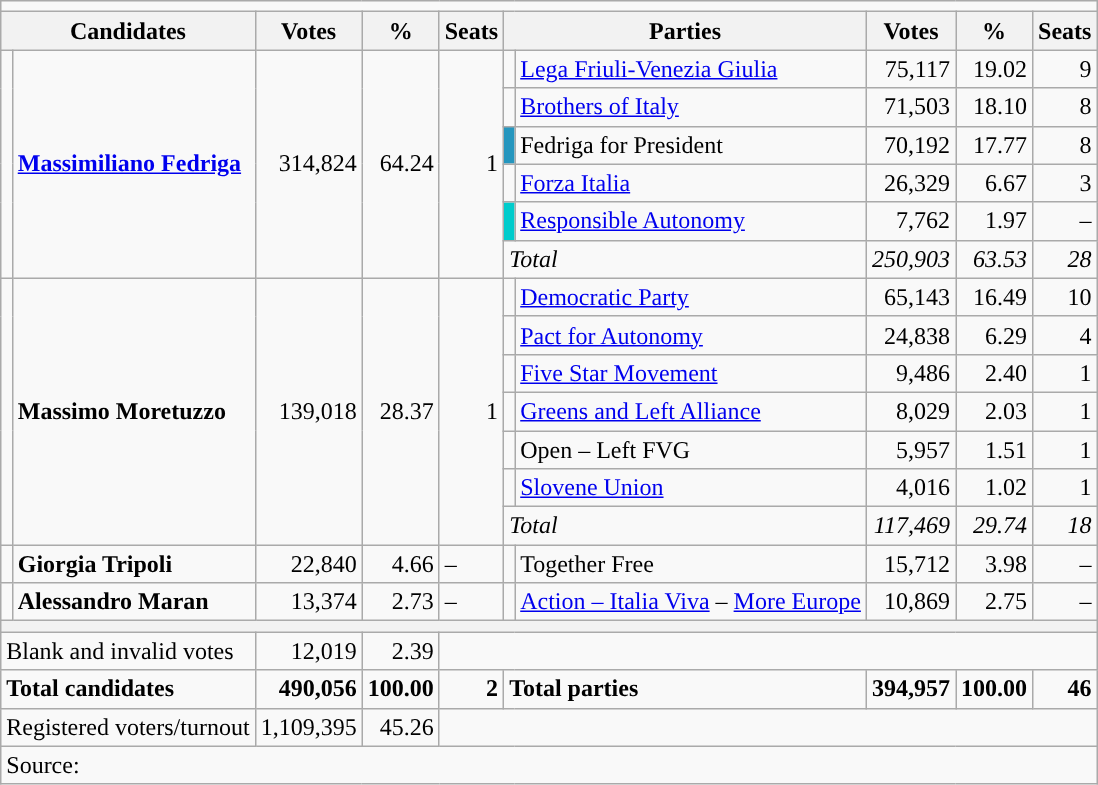<table class="wikitable">
<tr>
<td colspan=10></td>
</tr>
<tr>
<th colspan="2">Candidates</th>
<th>Votes</th>
<th>%</th>
<th>Seats</th>
<th colspan="2">Parties</th>
<th>Votes</th>
<th>%</th>
<th>Seats</th>
</tr>
<tr>
<td rowspan="6"></td>
<td rowspan="6"><strong><a href='#'>Massimiliano Fedriga</a></strong></td>
<td rowspan="6" align=right>314,824</td>
<td rowspan="6" align=right>64.24</td>
<td rowspan="6" align=right>1</td>
<td></td>
<td><a href='#'>Lega Friuli-Venezia Giulia</a></td>
<td align=right>75,117</td>
<td align=right>19.02</td>
<td align=right>9</td>
</tr>
<tr>
<td></td>
<td><a href='#'>Brothers of Italy</a></td>
<td align=right>71,503</td>
<td align=right>18.10</td>
<td align=right>8</td>
</tr>
<tr>
<td bgcolor="#2596be"></td>
<td>Fedriga for President</td>
<td align=right>70,192</td>
<td align=right>17.77</td>
<td align=right>8</td>
</tr>
<tr>
<td></td>
<td><a href='#'>Forza Italia</a></td>
<td align=right>26,329</td>
<td align=right>6.67</td>
<td align=right>3</td>
</tr>
<tr>
<td bgcolor="#00CCCC"></td>
<td><a href='#'>Responsible Autonomy</a></td>
<td align=right>7,762</td>
<td align=right>1.97</td>
<td align=right>–</td>
</tr>
<tr>
<td colspan="2"><em>Total</em></td>
<td align=right><em>250,903</em></td>
<td align=right><em>63.53</em></td>
<td align=right><em>28</em></td>
</tr>
<tr>
<td rowspan="7"></td>
<td rowspan="7"><strong>Massimo Moretuzzo</strong></td>
<td rowspan="7" align=right>139,018</td>
<td rowspan="7" align=right>28.37</td>
<td rowspan="7" align=right>1</td>
<td></td>
<td><a href='#'>Democratic Party</a></td>
<td align=right>65,143</td>
<td align=right>16.49</td>
<td align=right>10</td>
</tr>
<tr>
<td></td>
<td><a href='#'>Pact for Autonomy</a></td>
<td align=right>24,838</td>
<td align=right>6.29</td>
<td align=right>4</td>
</tr>
<tr>
<td></td>
<td><a href='#'>Five Star Movement</a></td>
<td align=right>9,486</td>
<td align=right>2.40</td>
<td align=right>1</td>
</tr>
<tr>
<td></td>
<td><a href='#'>Greens and Left Alliance</a></td>
<td align=right>8,029</td>
<td align=right>2.03</td>
<td align=right>1</td>
</tr>
<tr>
<td></td>
<td>Open – Left FVG</td>
<td align=right>5,957</td>
<td align=right>1.51</td>
<td align=right>1</td>
</tr>
<tr>
<td></td>
<td><a href='#'>Slovene Union</a></td>
<td align=right>4,016</td>
<td align=right>1.02</td>
<td align=right>1</td>
</tr>
<tr>
<td colspan="2"><em>Total</em></td>
<td align=right><em>117,469</em></td>
<td align=right><em>29.74</em></td>
<td align=right><em>18</em></td>
</tr>
<tr>
<td></td>
<td><strong>Giorgia Tripoli</strong></td>
<td align=right>22,840</td>
<td align=right>4.66</td>
<td>–</td>
<td></td>
<td>Together Free</td>
<td align=right>15,712</td>
<td align=right>3.98</td>
<td align=right>–</td>
</tr>
<tr>
<td></td>
<td><strong>Alessandro Maran</strong></td>
<td align=right>13,374</td>
<td align=right>2.73</td>
<td>–</td>
<td></td>
<td><a href='#'>Action – Italia Viva</a> – <a href='#'>More Europe</a></td>
<td align=right>10,869</td>
<td align=right>2.75</td>
<td align=right>–</td>
</tr>
<tr>
<th colspan=10></th>
</tr>
<tr>
<td colspan=2>Blank and invalid votes</td>
<td align=right>12,019</td>
<td align=right>2.39</td>
<td colspan=6></td>
</tr>
<tr>
<td colspan="2"><strong>Total candidates</strong></td>
<td align=right><strong>490,056</strong></td>
<td align=right><strong>100.00</strong></td>
<td align=right><strong>2</strong></td>
<td colspan="2"><strong>Total parties</strong></td>
<td align=right><strong>394,957</strong></td>
<td align=right><strong>100.00</strong></td>
<td align=right><strong>46</strong></td>
</tr>
<tr>
<td colspan=2>Registered voters/turnout</td>
<td align=right>1,109,395</td>
<td align=right>45.26</td>
<td colspan=6></td>
</tr>
<tr>
<td colspan="10">Source: </td>
</tr>
</table>
